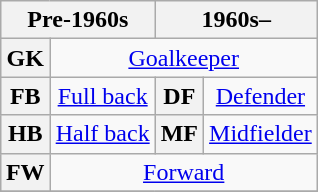<table class="wikitable plainrowheaders" style="text-align:center;margin-left:1em;float:right">
<tr>
<th colspan="2" scope="col">Pre-1960s</th>
<th colspan="2" scope="col">1960s–</th>
</tr>
<tr>
<th>GK</th>
<td colspan="3"><a href='#'>Goalkeeper</a></td>
</tr>
<tr>
<th>FB</th>
<td><a href='#'>Full back</a></td>
<th>DF</th>
<td><a href='#'>Defender</a></td>
</tr>
<tr>
<th>HB</th>
<td><a href='#'>Half back</a></td>
<th>MF</th>
<td><a href='#'>Midfielder</a></td>
</tr>
<tr>
<th>FW</th>
<td colspan="3"><a href='#'>Forward</a></td>
</tr>
<tr>
</tr>
</table>
